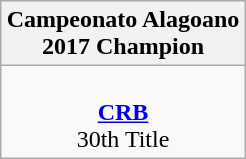<table class="wikitable" style="text-align: center; margin: 0 auto;">
<tr>
<th>Campeonato Alagoano<br>2017 Champion</th>
</tr>
<tr>
<td><br><strong><a href='#'>CRB</a></strong><br>30th Title</td>
</tr>
</table>
